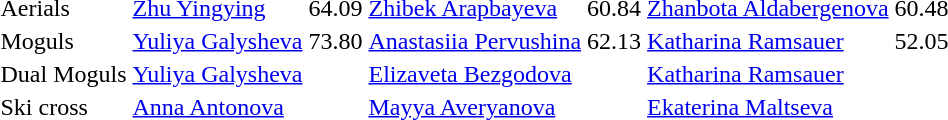<table>
<tr>
<td>Aerials<br></td>
<td> <a href='#'>Zhu Yingying</a></td>
<td>64.09</td>
<td> <a href='#'>Zhibek Arapbayeva</a></td>
<td>60.84</td>
<td> <a href='#'>Zhanbota Aldabergenova</a></td>
<td>60.48</td>
</tr>
<tr>
<td>Moguls<br></td>
<td> <a href='#'>Yuliya Galysheva</a></td>
<td>73.80</td>
<td> <a href='#'>Anastasiia Pervushina</a></td>
<td>62.13</td>
<td> <a href='#'>Katharina Ramsauer</a></td>
<td>52.05</td>
</tr>
<tr>
<td>Dual Moguls<br></td>
<td colspan=2> <a href='#'>Yuliya Galysheva</a></td>
<td colspan=2> <a href='#'>Elizaveta Bezgodova</a></td>
<td colspan=2> <a href='#'>Katharina Ramsauer</a></td>
</tr>
<tr>
<td>Ski cross<br></td>
<td colspan=2> <a href='#'>Anna Antonova</a></td>
<td colspan=2> <a href='#'>Mayya Averyanova</a></td>
<td colspan=2> <a href='#'>Ekaterina Maltseva</a></td>
</tr>
</table>
